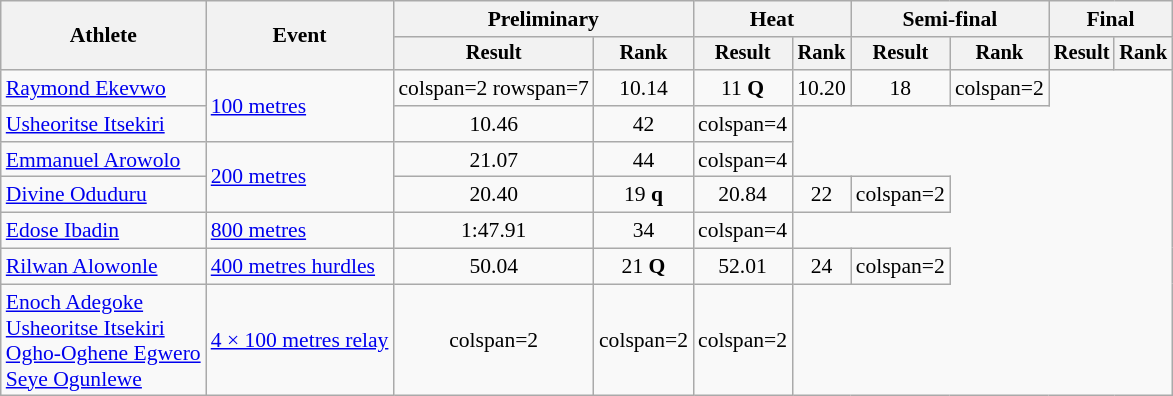<table class="wikitable" style="font-size:90%">
<tr>
<th rowspan="2">Athlete</th>
<th rowspan="2">Event</th>
<th colspan="2">Preliminary</th>
<th colspan="2">Heat</th>
<th colspan="2">Semi-final</th>
<th colspan="2">Final</th>
</tr>
<tr style="font-size:95%">
<th>Result</th>
<th>Rank</th>
<th>Result</th>
<th>Rank</th>
<th>Result</th>
<th>Rank</th>
<th>Result</th>
<th>Rank</th>
</tr>
<tr style=text-align:center>
<td style=text-align:left><a href='#'>Raymond Ekevwo</a></td>
<td style=text-align:left rowspan=2><a href='#'>100 metres</a></td>
<td>colspan=2 rowspan=7</td>
<td>10.14</td>
<td>11 <strong>Q</strong></td>
<td>10.20</td>
<td>18</td>
<td>colspan=2 </td>
</tr>
<tr align=center>
<td style=text-align:left><a href='#'>Usheoritse Itsekiri</a></td>
<td>10.46</td>
<td>42</td>
<td>colspan=4 </td>
</tr>
<tr style=text-align:center>
<td style=text-align:left><a href='#'>Emmanuel Arowolo</a></td>
<td style=text-align:left rowspan=2><a href='#'>200 metres</a></td>
<td>21.07</td>
<td>44</td>
<td>colspan=4</td>
</tr>
<tr align=center>
<td style=text-align:left><a href='#'>Divine Oduduru</a></td>
<td>20.40</td>
<td>19 <strong>q</strong></td>
<td>20.84</td>
<td>22</td>
<td>colspan=2</td>
</tr>
<tr style=text-align:center>
<td style=text-align:left><a href='#'>Edose Ibadin</a></td>
<td style=text-align:left><a href='#'>800 metres</a></td>
<td>1:47.91</td>
<td>34</td>
<td>colspan=4</td>
</tr>
<tr style=text-align:center>
<td style=text-align:left><a href='#'>Rilwan Alowonle</a></td>
<td style=text-align:left><a href='#'>400 metres hurdles</a></td>
<td>50.04</td>
<td>21 <strong>Q</strong></td>
<td>52.01</td>
<td>24</td>
<td>colspan=2 </td>
</tr>
<tr style=text-align:center>
<td style=text-align:left><a href='#'>Enoch Adegoke</a><br><a href='#'>Usheoritse Itsekiri</a><br><a href='#'>Ogho-Oghene Egwero</a><br><a href='#'>Seye Ogunlewe</a></td>
<td style=text-align:left><a href='#'>4 × 100 metres relay</a></td>
<td>colspan=2</td>
<td>colspan=2</td>
<td>colspan=2 </td>
</tr>
</table>
